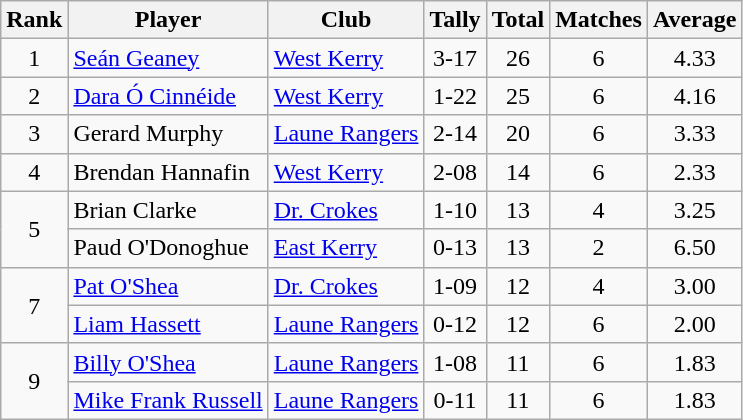<table class="wikitable">
<tr>
<th>Rank</th>
<th>Player</th>
<th>Club</th>
<th>Tally</th>
<th>Total</th>
<th>Matches</th>
<th>Average</th>
</tr>
<tr>
<td rowspan="1" style="text-align:center;">1</td>
<td><a href='#'>Seán Geaney</a></td>
<td><a href='#'>West Kerry</a></td>
<td align=center>3-17</td>
<td align=center>26</td>
<td align=center>6</td>
<td align=center>4.33</td>
</tr>
<tr>
<td rowspan="1" style="text-align:center;">2</td>
<td><a href='#'>Dara Ó Cinnéide</a></td>
<td><a href='#'>West Kerry</a></td>
<td align=center>1-22</td>
<td align=center>25</td>
<td align=center>6</td>
<td align=center>4.16</td>
</tr>
<tr>
<td rowspan="1" style="text-align:center;">3</td>
<td>Gerard Murphy</td>
<td><a href='#'>Laune Rangers</a></td>
<td align=center>2-14</td>
<td align=center>20</td>
<td align=center>6</td>
<td align=center>3.33</td>
</tr>
<tr>
<td rowspan="1" style="text-align:center;">4</td>
<td>Brendan Hannafin</td>
<td><a href='#'>West Kerry</a></td>
<td align=center>2-08</td>
<td align=center>14</td>
<td align=center>6</td>
<td align=center>2.33</td>
</tr>
<tr>
<td rowspan="2" style="text-align:center;">5</td>
<td>Brian Clarke</td>
<td><a href='#'>Dr. Crokes</a></td>
<td align=center>1-10</td>
<td align=center>13</td>
<td align=center>4</td>
<td align=center>3.25</td>
</tr>
<tr>
<td>Paud O'Donoghue</td>
<td><a href='#'>East Kerry</a></td>
<td align=center>0-13</td>
<td align=center>13</td>
<td align=center>2</td>
<td align=center>6.50</td>
</tr>
<tr>
<td rowspan="2" style="text-align:center;">7</td>
<td><a href='#'>Pat O'Shea</a></td>
<td><a href='#'>Dr. Crokes</a></td>
<td align=center>1-09</td>
<td align=center>12</td>
<td align=center>4</td>
<td align=center>3.00</td>
</tr>
<tr>
<td><a href='#'>Liam Hassett</a></td>
<td><a href='#'>Laune Rangers</a></td>
<td align=center>0-12</td>
<td align=center>12</td>
<td align=center>6</td>
<td align=center>2.00</td>
</tr>
<tr>
<td rowspan="2" style="text-align:center;">9</td>
<td><a href='#'>Billy O'Shea</a></td>
<td><a href='#'>Laune Rangers</a></td>
<td align=center>1-08</td>
<td align=center>11</td>
<td align=center>6</td>
<td align=center>1.83</td>
</tr>
<tr>
<td><a href='#'>Mike Frank Russell</a></td>
<td><a href='#'>Laune Rangers</a></td>
<td align=center>0-11</td>
<td align=center>11</td>
<td align=center>6</td>
<td align=center>1.83</td>
</tr>
</table>
